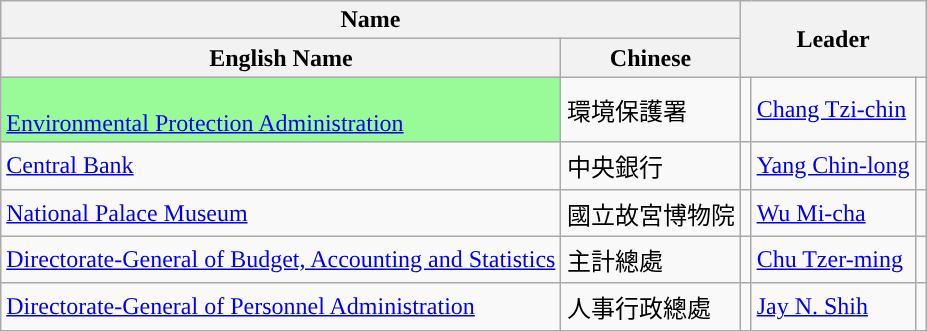<table class="wikitable sortable">
<tr>
<th colspan="2">Name</th>
<th colspan="3" rowspan="2">Leader</th>
</tr>
<tr>
<th>English Name</th>
<th>Chinese</th>
</tr>
<tr>
<td style="background:palegreen"><br><a href='#'>Environmental Protection Administration</a></td>
<td>環境保護署</td>
<td style="background:"></td>
<td><a href='#'>Chang Tzi-chin</a></td>
<td></td>
</tr>
<tr>
<td><a href='#'>Central Bank</a></td>
<td>中央銀行</td>
<td style="background:"></td>
<td><a href='#'>Yang Chin-long</a></td>
<td></td>
</tr>
<tr>
<td><a href='#'>National Palace Museum</a></td>
<td>國立故宮博物院</td>
<td style="background:"></td>
<td><a href='#'>Wu Mi-cha</a></td>
<td></td>
</tr>
<tr>
<td><a href='#'>Directorate-General of Budget, Accounting and Statistics</a></td>
<td>主計總處</td>
<td style="background:"></td>
<td><a href='#'>Chu Tzer-ming</a></td>
<td></td>
</tr>
<tr>
<td><a href='#'>Directorate-General of Personnel Administration</a></td>
<td>人事行政總處</td>
<td style="background:"></td>
<td><a href='#'>Jay N. Shih</a></td>
<td></td>
</tr>
</table>
